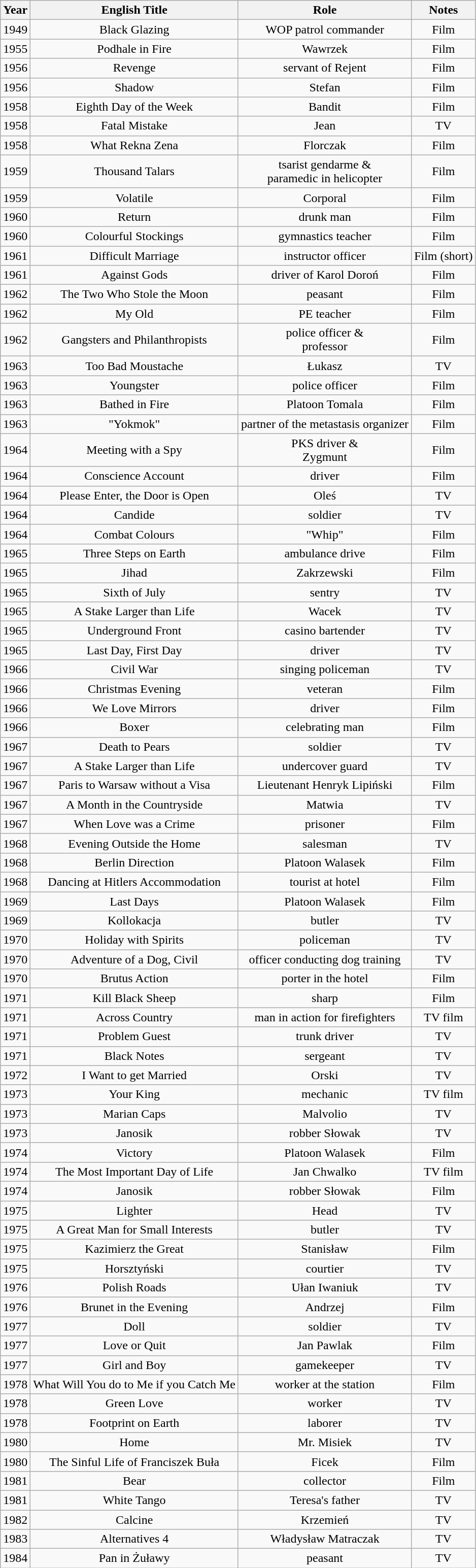<table class="wikitable" style="text-align: center">
<tr>
<th>Year</th>
<th>English Title</th>
<th>Role</th>
<th>Notes</th>
</tr>
<tr>
<td>1949</td>
<td>Black Glazing</td>
<td>WOP patrol commander</td>
<td>Film</td>
</tr>
<tr>
<td>1955</td>
<td>Podhale in Fire</td>
<td>Wawrzek</td>
<td>Film</td>
</tr>
<tr>
<td>1956</td>
<td>Revenge</td>
<td>servant of Rejent</td>
<td>Film</td>
</tr>
<tr>
<td>1956</td>
<td>Shadow</td>
<td>Stefan</td>
<td>Film</td>
</tr>
<tr>
<td>1958</td>
<td>Eighth Day of the Week</td>
<td>Bandit</td>
<td>Film</td>
</tr>
<tr>
<td>1958</td>
<td>Fatal Mistake</td>
<td>Jean</td>
<td>TV</td>
</tr>
<tr>
<td>1958</td>
<td>What Rekna Zena</td>
<td>Florczak</td>
<td>Film</td>
</tr>
<tr>
<td>1959</td>
<td>Thousand Talars</td>
<td>tsarist gendarme &<br>paramedic in helicopter</td>
<td>Film</td>
</tr>
<tr>
<td>1959</td>
<td>Volatile</td>
<td>Corporal</td>
<td>Film</td>
</tr>
<tr>
<td>1960</td>
<td>Return</td>
<td>drunk man</td>
<td>Film</td>
</tr>
<tr>
<td>1960</td>
<td>Colourful Stockings</td>
<td>gymnastics teacher</td>
<td>Film</td>
</tr>
<tr>
<td>1961</td>
<td>Difficult Marriage</td>
<td>instructor officer</td>
<td>Film (short)</td>
</tr>
<tr>
<td>1961</td>
<td>Against Gods</td>
<td>driver of Karol Doroń</td>
<td>Film</td>
</tr>
<tr>
<td>1962</td>
<td>The Two Who Stole the Moon</td>
<td>peasant</td>
<td>Film</td>
</tr>
<tr>
<td>1962</td>
<td>My Old</td>
<td>PE teacher</td>
<td>Film</td>
</tr>
<tr>
<td>1962</td>
<td>Gangsters and Philanthropists</td>
<td>police officer &<br>professor</td>
<td>Film</td>
</tr>
<tr>
<td>1963</td>
<td>Too Bad Moustache</td>
<td>Łukasz</td>
<td>TV</td>
</tr>
<tr>
<td>1963</td>
<td>Youngster</td>
<td>police officer</td>
<td>Film</td>
</tr>
<tr>
<td>1963</td>
<td>Bathed in Fire</td>
<td>Platoon Tomala</td>
<td>Film</td>
</tr>
<tr>
<td>1963</td>
<td>"Yokmok"</td>
<td>partner of the metastasis organizer</td>
<td>Film</td>
</tr>
<tr>
<td>1964</td>
<td>Meeting with a Spy</td>
<td>PKS driver &<br>Zygmunt</td>
<td>Film</td>
</tr>
<tr>
<td>1964</td>
<td>Conscience Account</td>
<td>driver</td>
<td>Film</td>
</tr>
<tr>
<td>1964</td>
<td>Please Enter, the Door is Open</td>
<td>Oleś</td>
<td>TV</td>
</tr>
<tr>
<td>1964</td>
<td>Candide</td>
<td>soldier</td>
<td>TV</td>
</tr>
<tr>
<td>1964</td>
<td>Combat Colours</td>
<td>"Whip"</td>
<td>Film</td>
</tr>
<tr>
<td>1965</td>
<td>Three Steps on Earth</td>
<td>ambulance drive</td>
<td>Film</td>
</tr>
<tr>
<td>1965</td>
<td>Jihad</td>
<td>Zakrzewski</td>
<td>Film</td>
</tr>
<tr>
<td>1965</td>
<td>Sixth of July</td>
<td>sentry</td>
<td>TV</td>
</tr>
<tr>
<td>1965</td>
<td>A Stake Larger than Life</td>
<td>Wacek</td>
<td>TV</td>
</tr>
<tr>
<td>1965</td>
<td>Underground Front</td>
<td>casino bartender</td>
<td>TV</td>
</tr>
<tr>
<td>1965</td>
<td>Last Day, First Day</td>
<td>driver</td>
<td>TV</td>
</tr>
<tr>
<td>1966</td>
<td>Civil War</td>
<td>singing policeman</td>
<td>TV</td>
</tr>
<tr>
<td>1966</td>
<td>Christmas Evening</td>
<td>veteran</td>
<td>Film</td>
</tr>
<tr>
<td>1966</td>
<td>We Love Mirrors</td>
<td>driver</td>
<td>Film</td>
</tr>
<tr>
<td>1966</td>
<td>Boxer</td>
<td>celebrating man</td>
<td>Film</td>
</tr>
<tr>
<td>1967</td>
<td>Death to Pears</td>
<td>soldier</td>
<td>TV</td>
</tr>
<tr>
<td>1967</td>
<td>A Stake Larger than Life</td>
<td>undercover guard</td>
<td>TV</td>
</tr>
<tr>
<td>1967</td>
<td>Paris to Warsaw without a Visa</td>
<td>Lieutenant Henryk Lipiński</td>
<td>Film</td>
</tr>
<tr>
<td>1967</td>
<td>A Month in the Countryside</td>
<td>Matwia</td>
<td>TV</td>
</tr>
<tr>
<td>1967</td>
<td>When Love was a Crime</td>
<td>prisoner</td>
<td>Film</td>
</tr>
<tr>
<td>1968</td>
<td>Evening Outside the Home</td>
<td>salesman</td>
<td>TV</td>
</tr>
<tr>
<td>1968</td>
<td>Berlin Direction</td>
<td>Platoon Walasek</td>
<td>Film</td>
</tr>
<tr>
<td>1968</td>
<td>Dancing at Hitlers Accommodation</td>
<td>tourist at hotel</td>
<td>Film</td>
</tr>
<tr>
<td>1969</td>
<td>Last Days</td>
<td>Platoon Walasek</td>
<td>Film</td>
</tr>
<tr>
<td>1969</td>
<td>Kollokacja</td>
<td>butler</td>
<td>TV</td>
</tr>
<tr>
<td>1970</td>
<td>Holiday with Spirits</td>
<td>policeman</td>
<td>TV</td>
</tr>
<tr>
<td>1970</td>
<td>Adventure of a Dog, Civil</td>
<td>officer conducting dog training</td>
<td>TV</td>
</tr>
<tr>
<td>1970</td>
<td>Brutus Action</td>
<td>porter in the hotel</td>
<td>Film</td>
</tr>
<tr>
<td>1971</td>
<td>Kill Black Sheep</td>
<td>sharp</td>
<td>Film</td>
</tr>
<tr>
<td>1971</td>
<td>Across Country</td>
<td>man in action for firefighters</td>
<td>TV film</td>
</tr>
<tr>
<td>1971</td>
<td>Problem Guest</td>
<td>trunk driver</td>
<td>TV</td>
</tr>
<tr>
<td>1971</td>
<td>Black Notes</td>
<td>sergeant</td>
<td>TV</td>
</tr>
<tr>
<td>1972</td>
<td>I Want to get Married</td>
<td>Orski</td>
<td>TV</td>
</tr>
<tr>
<td>1973</td>
<td>Your King</td>
<td>mechanic</td>
<td>TV film</td>
</tr>
<tr>
<td>1973</td>
<td>Marian Caps</td>
<td>Malvolio</td>
<td>TV</td>
</tr>
<tr>
<td>1973</td>
<td>Janosik</td>
<td>robber Słowak</td>
<td>TV</td>
</tr>
<tr>
<td>1974</td>
<td>Victory</td>
<td>Platoon Walasek</td>
<td>Film</td>
</tr>
<tr>
<td>1974</td>
<td>The Most Important Day of Life</td>
<td>Jan Chwalko</td>
<td>TV film</td>
</tr>
<tr>
<td>1974</td>
<td>Janosik</td>
<td>robber Słowak</td>
<td>Film</td>
</tr>
<tr>
<td>1975</td>
<td>Lighter</td>
<td>Head</td>
<td>TV</td>
</tr>
<tr>
<td>1975</td>
<td>A Great Man for Small Interests</td>
<td>butler</td>
<td>TV</td>
</tr>
<tr>
<td>1975</td>
<td>Kazimierz the Great</td>
<td>Stanisław</td>
<td>Film</td>
</tr>
<tr>
<td>1975</td>
<td>Horsztyński</td>
<td>courtier</td>
<td>TV</td>
</tr>
<tr>
<td>1976</td>
<td>Polish Roads</td>
<td>Ułan Iwaniuk</td>
<td>TV</td>
</tr>
<tr>
<td>1976</td>
<td>Brunet in the Evening</td>
<td>Andrzej</td>
<td>Film</td>
</tr>
<tr>
<td>1977</td>
<td>Doll</td>
<td>soldier</td>
<td>TV</td>
</tr>
<tr>
<td>1977</td>
<td>Love or Quit</td>
<td>Jan Pawlak</td>
<td>Film</td>
</tr>
<tr>
<td>1977</td>
<td>Girl and Boy</td>
<td>gamekeeper</td>
<td>TV</td>
</tr>
<tr>
<td>1978</td>
<td>What Will You do to Me if you Catch Me</td>
<td>worker at the station</td>
<td>Film</td>
</tr>
<tr>
<td>1978</td>
<td>Green Love</td>
<td>worker</td>
<td>TV</td>
</tr>
<tr>
<td>1978</td>
<td>Footprint on Earth</td>
<td>laborer</td>
<td>TV</td>
</tr>
<tr>
<td>1980</td>
<td>Home</td>
<td>Mr. Misiek</td>
<td>TV</td>
</tr>
<tr>
<td>1980</td>
<td>The Sinful Life of Franciszek Buła</td>
<td>Ficek</td>
<td>Film</td>
</tr>
<tr>
<td>1981</td>
<td>Bear</td>
<td>collector</td>
<td>Film</td>
</tr>
<tr>
<td>1981</td>
<td>White Tango</td>
<td>Teresa's father</td>
<td>TV</td>
</tr>
<tr>
<td>1982</td>
<td>Calcine</td>
<td>Krzemień</td>
<td>TV</td>
</tr>
<tr>
<td>1983</td>
<td>Alternatives 4</td>
<td>Władysław Matraczak</td>
<td>TV</td>
</tr>
<tr>
<td>1984</td>
<td>Pan in Żuławy</td>
<td>peasant</td>
<td>TV</td>
</tr>
</table>
